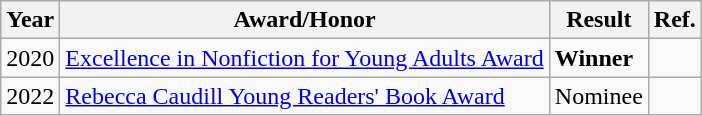<table class="wikitable">
<tr>
<th>Year</th>
<th>Award/Honor</th>
<th>Result</th>
<th>Ref.</th>
</tr>
<tr>
<td>2020</td>
<td><a href='#'>Excellence in Nonfiction for Young Adults Award</a></td>
<td><strong>Winner</strong></td>
<td></td>
</tr>
<tr>
<td>2022</td>
<td><a href='#'>Rebecca Caudill Young Readers' Book Award</a></td>
<td>Nominee</td>
<td></td>
</tr>
</table>
